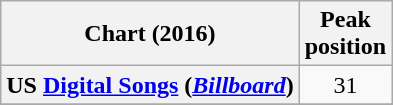<table class="wikitable plainrowheaders sortable" style="text-align:center;">
<tr>
<th>Chart (2016)</th>
<th>Peak<br>position</th>
</tr>
<tr>
<th scope="row">US <a href='#'>Digital Songs</a> (<a href='#'><em>Billboard</em></a>)</th>
<td>31</td>
</tr>
<tr>
</tr>
</table>
